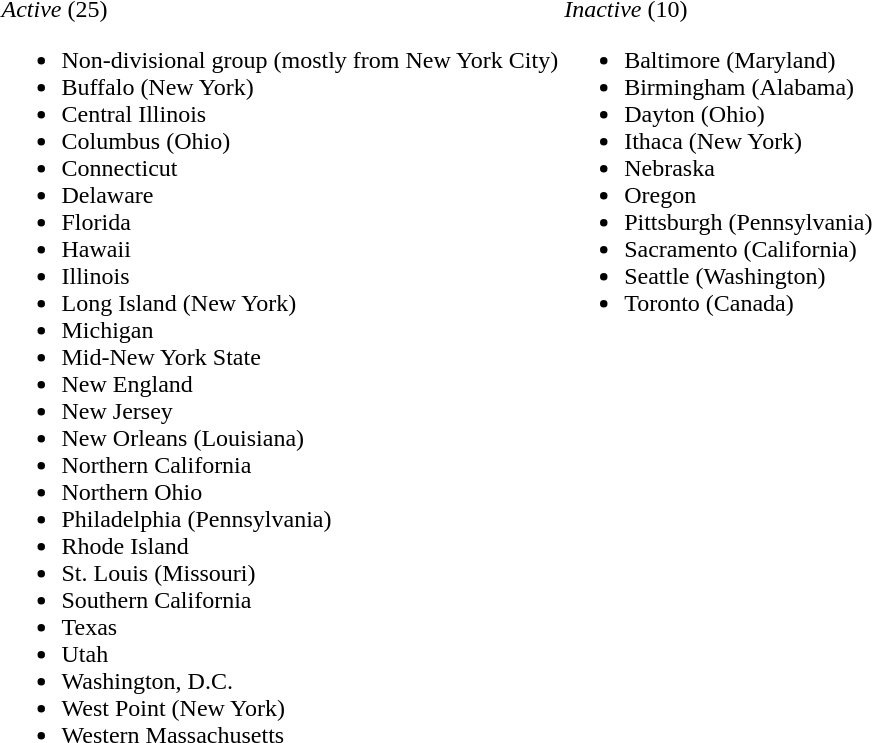<table>
<tr>
<td valign="top"><br><em>Active</em> (25)<ul><li>Non-divisional group (mostly from New York City)</li><li>Buffalo (New York)</li><li>Central Illinois</li><li>Columbus (Ohio)</li><li>Connecticut</li><li>Delaware</li><li>Florida</li><li>Hawaii</li><li>Illinois</li><li>Long Island (New York)</li><li>Michigan</li><li>Mid-New York State</li><li>New England</li><li>New Jersey</li><li>New Orleans (Louisiana)</li><li>Northern California</li><li>Northern Ohio</li><li>Philadelphia (Pennsylvania)</li><li>Rhode Island</li><li>St. Louis (Missouri)</li><li>Southern California</li><li>Texas</li><li>Utah</li><li>Washington, D.C.</li><li>West Point (New York)</li><li>Western Massachusetts</li></ul></td>
<td valign="top"><br><em>Inactive</em> (10)<ul><li>Baltimore (Maryland)</li><li>Birmingham (Alabama)</li><li>Dayton (Ohio)</li><li>Ithaca (New York)</li><li>Nebraska</li><li>Oregon</li><li>Pittsburgh (Pennsylvania)</li><li>Sacramento (California)</li><li>Seattle (Washington)</li><li>Toronto (Canada)</li></ul></td>
</tr>
</table>
